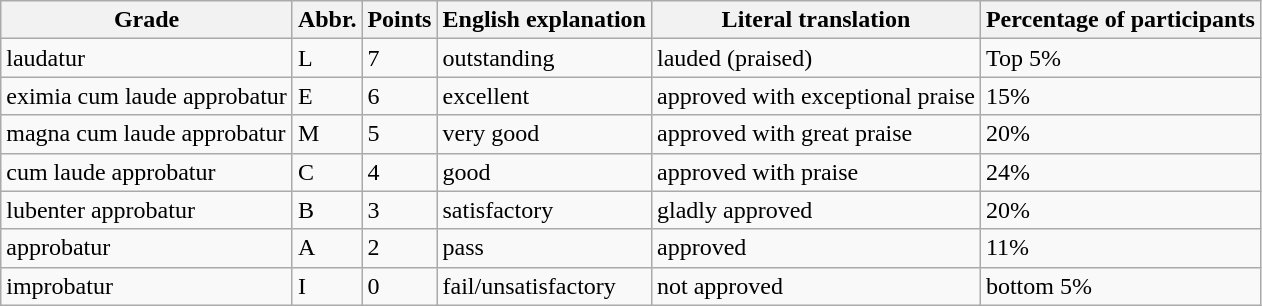<table class="wikitable">
<tr>
<th>Grade</th>
<th>Abbr.</th>
<th>Points</th>
<th>English explanation</th>
<th>Literal translation</th>
<th>Percentage of participants</th>
</tr>
<tr>
<td>laudatur</td>
<td>L</td>
<td>7</td>
<td>outstanding</td>
<td>lauded (praised)</td>
<td>Top 5%</td>
</tr>
<tr>
<td>eximia cum laude approbatur</td>
<td>E</td>
<td>6</td>
<td>excellent</td>
<td>approved with exceptional praise</td>
<td>15%</td>
</tr>
<tr>
<td>magna cum laude approbatur</td>
<td>M</td>
<td>5</td>
<td>very good</td>
<td>approved with great praise</td>
<td>20%</td>
</tr>
<tr>
<td>cum laude approbatur</td>
<td>C</td>
<td>4</td>
<td>good</td>
<td>approved with praise</td>
<td>24%</td>
</tr>
<tr>
<td>lubenter approbatur</td>
<td>B</td>
<td>3</td>
<td>satisfactory</td>
<td>gladly approved</td>
<td>20%</td>
</tr>
<tr>
<td>approbatur</td>
<td>A</td>
<td>2</td>
<td>pass</td>
<td>approved</td>
<td>11%</td>
</tr>
<tr>
<td>improbatur</td>
<td>I</td>
<td>0</td>
<td>fail/unsatisfactory</td>
<td>not approved</td>
<td>bottom 5%</td>
</tr>
</table>
